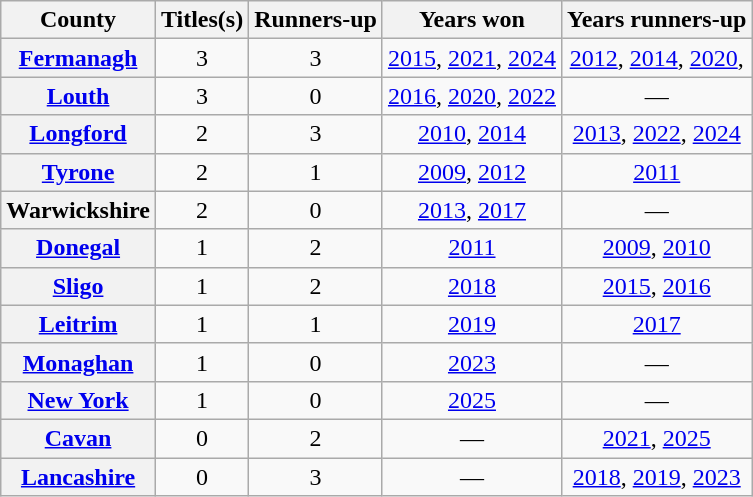<table class="wikitable plainrowheaders sortable" style="text-align:center">
<tr>
<th scope="col">County</th>
<th scope="col">Titles(s)</th>
<th scope="col">Runners-up</th>
<th scope="col" class="unsortable">Years won</th>
<th scope="col" class="unsortable">Years runners-up</th>
</tr>
<tr>
<th scope="row"> <a href='#'>Fermanagh</a></th>
<td align="center">3</td>
<td align="center">3</td>
<td align="center"><a href='#'>2015</a>, <a href='#'>2021</a>, <a href='#'>2024</a></td>
<td align="center"><a href='#'>2012</a>, <a href='#'>2014</a>, <a href='#'>2020</a>,</td>
</tr>
<tr>
<th scope="row"> <a href='#'>Louth</a></th>
<td align="center">3</td>
<td align="center">0</td>
<td align="center"><a href='#'>2016</a>, <a href='#'>2020</a>, <a href='#'>2022</a></td>
<td align="center">—</td>
</tr>
<tr>
<th scope="row"> <a href='#'>Longford</a></th>
<td align="center">2</td>
<td align="center">3</td>
<td align="center"><a href='#'>2010</a>, <a href='#'>2014</a></td>
<td align="center"><a href='#'>2013</a>, <a href='#'>2022</a>, <a href='#'>2024</a></td>
</tr>
<tr>
<th scope="row"> <a href='#'>Tyrone</a></th>
<td align="center">2</td>
<td align="center">1</td>
<td align="center"><a href='#'>2009</a>, <a href='#'>2012</a></td>
<td align="center"><a href='#'>2011</a></td>
</tr>
<tr>
<th scope="row"> Warwickshire</th>
<td align="center">2</td>
<td align="center">0</td>
<td align="center"><a href='#'>2013</a>, <a href='#'>2017</a></td>
<td align="center">—</td>
</tr>
<tr>
<th scope="row"> <a href='#'>Donegal</a></th>
<td align="center">1</td>
<td align="center">2</td>
<td align="center"><a href='#'>2011</a></td>
<td align="center"><a href='#'>2009</a>, <a href='#'>2010</a></td>
</tr>
<tr>
<th scope="row"> <a href='#'>Sligo</a></th>
<td align="center">1</td>
<td align="center">2</td>
<td align="center"><a href='#'>2018</a></td>
<td align="center"><a href='#'>2015</a>, <a href='#'>2016</a></td>
</tr>
<tr>
<th scope="row"> <a href='#'>Leitrim</a></th>
<td align="center">1</td>
<td align="center">1</td>
<td align="center"><a href='#'>2019</a></td>
<td align="center"><a href='#'>2017</a></td>
</tr>
<tr>
<th scope="row"> <a href='#'>Monaghan</a></th>
<td align="center">1</td>
<td align="center">0</td>
<td align="center"><a href='#'>2023</a></td>
<td align="center">—</td>
</tr>
<tr>
<th scope="row"> <a href='#'>New York</a></th>
<td align="center">1</td>
<td align="center">0</td>
<td align="center"><a href='#'>2025</a></td>
<td align="center">—</td>
</tr>
<tr>
<th scope="row"> <a href='#'>Cavan</a></th>
<td align="center">0</td>
<td align="center">2</td>
<td align="center">—</td>
<td align="center"><a href='#'>2021</a>, <a href='#'>2025</a></td>
</tr>
<tr>
<th scope="row"> <a href='#'>Lancashire</a></th>
<td align="center">0</td>
<td align="center">3</td>
<td align="center">—</td>
<td align="center"><a href='#'>2018</a>, <a href='#'>2019</a>, <a href='#'>2023</a></td>
</tr>
</table>
